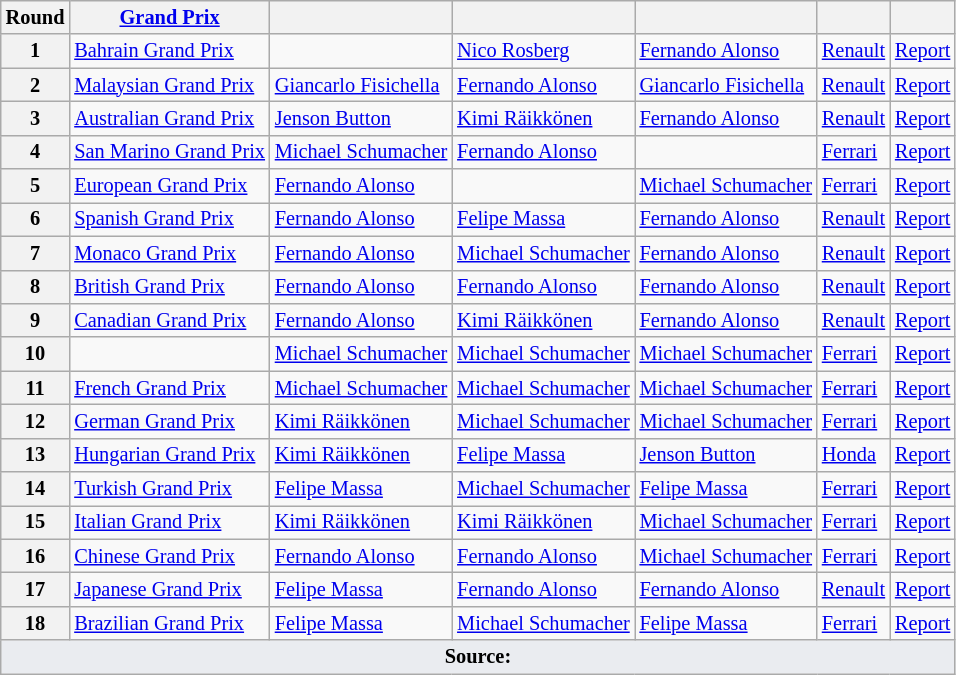<table class="wikitable sortable" style="font-size: 85%">
<tr>
<th>Round</th>
<th><a href='#'>Grand Prix</a></th>
<th></th>
<th></th>
<th></th>
<th></th>
<th class="unsortable"></th>
</tr>
<tr>
<th>1</th>
<td> <a href='#'>Bahrain Grand Prix</a></td>
<td></td>
<td> <a href='#'>Nico Rosberg</a></td>
<td> <a href='#'>Fernando Alonso</a></td>
<td> <a href='#'>Renault</a></td>
<td><a href='#'>Report</a></td>
</tr>
<tr>
<th>2</th>
<td> <a href='#'>Malaysian Grand Prix</a></td>
<td> <a href='#'>Giancarlo Fisichella</a></td>
<td> <a href='#'>Fernando Alonso</a></td>
<td> <a href='#'>Giancarlo Fisichella</a></td>
<td> <a href='#'>Renault</a></td>
<td><a href='#'>Report</a></td>
</tr>
<tr>
<th>3</th>
<td> <a href='#'>Australian Grand Prix</a></td>
<td> <a href='#'>Jenson Button</a></td>
<td> <a href='#'>Kimi Räikkönen</a></td>
<td> <a href='#'>Fernando Alonso</a></td>
<td> <a href='#'>Renault</a></td>
<td><a href='#'>Report</a></td>
</tr>
<tr>
<th>4</th>
<td> <a href='#'>San Marino Grand Prix</a></td>
<td> <a href='#'>Michael Schumacher</a></td>
<td> <a href='#'>Fernando Alonso</a></td>
<td></td>
<td> <a href='#'>Ferrari</a></td>
<td><a href='#'>Report</a></td>
</tr>
<tr>
<th>5</th>
<td> <a href='#'>European Grand Prix</a></td>
<td> <a href='#'>Fernando Alonso</a></td>
<td></td>
<td> <a href='#'>Michael Schumacher</a></td>
<td> <a href='#'>Ferrari</a></td>
<td><a href='#'>Report</a></td>
</tr>
<tr>
<th>6</th>
<td> <a href='#'>Spanish Grand Prix</a></td>
<td> <a href='#'>Fernando Alonso</a></td>
<td> <a href='#'>Felipe Massa</a></td>
<td> <a href='#'>Fernando Alonso</a></td>
<td> <a href='#'>Renault</a></td>
<td><a href='#'>Report</a></td>
</tr>
<tr>
<th>7</th>
<td> <a href='#'>Monaco Grand Prix</a></td>
<td> <a href='#'>Fernando Alonso</a></td>
<td> <a href='#'>Michael Schumacher</a></td>
<td> <a href='#'>Fernando Alonso</a></td>
<td> <a href='#'>Renault</a></td>
<td><a href='#'>Report</a></td>
</tr>
<tr>
<th>8</th>
<td> <a href='#'>British Grand Prix</a></td>
<td> <a href='#'>Fernando Alonso</a></td>
<td> <a href='#'>Fernando Alonso</a></td>
<td> <a href='#'>Fernando Alonso</a></td>
<td> <a href='#'>Renault</a></td>
<td><a href='#'>Report</a></td>
</tr>
<tr>
<th>9</th>
<td> <a href='#'>Canadian Grand Prix</a></td>
<td> <a href='#'>Fernando Alonso</a></td>
<td> <a href='#'>Kimi Räikkönen</a></td>
<td> <a href='#'>Fernando Alonso</a></td>
<td> <a href='#'>Renault</a></td>
<td><a href='#'>Report</a></td>
</tr>
<tr>
<th>10</th>
<td></td>
<td> <a href='#'>Michael Schumacher</a></td>
<td> <a href='#'>Michael Schumacher</a></td>
<td> <a href='#'>Michael Schumacher</a></td>
<td> <a href='#'>Ferrari</a></td>
<td><a href='#'>Report</a></td>
</tr>
<tr>
<th>11</th>
<td> <a href='#'>French Grand Prix</a></td>
<td> <a href='#'>Michael Schumacher</a></td>
<td> <a href='#'>Michael Schumacher</a></td>
<td> <a href='#'>Michael Schumacher</a></td>
<td> <a href='#'>Ferrari</a></td>
<td><a href='#'>Report</a></td>
</tr>
<tr>
<th>12</th>
<td> <a href='#'>German Grand Prix</a></td>
<td> <a href='#'>Kimi Räikkönen</a></td>
<td> <a href='#'>Michael Schumacher</a></td>
<td> <a href='#'>Michael Schumacher</a></td>
<td> <a href='#'>Ferrari</a></td>
<td><a href='#'>Report</a></td>
</tr>
<tr>
<th>13</th>
<td> <a href='#'>Hungarian Grand Prix</a></td>
<td> <a href='#'>Kimi Räikkönen</a></td>
<td> <a href='#'>Felipe Massa</a></td>
<td> <a href='#'>Jenson Button</a></td>
<td> <a href='#'>Honda</a></td>
<td><a href='#'>Report</a></td>
</tr>
<tr>
<th>14</th>
<td> <a href='#'>Turkish Grand Prix</a></td>
<td> <a href='#'>Felipe Massa</a></td>
<td> <a href='#'>Michael Schumacher</a></td>
<td> <a href='#'>Felipe Massa</a></td>
<td> <a href='#'>Ferrari</a></td>
<td><a href='#'>Report</a></td>
</tr>
<tr>
<th>15</th>
<td> <a href='#'>Italian Grand Prix</a></td>
<td> <a href='#'>Kimi Räikkönen</a></td>
<td> <a href='#'>Kimi Räikkönen</a></td>
<td> <a href='#'>Michael Schumacher</a></td>
<td> <a href='#'>Ferrari</a></td>
<td><a href='#'>Report</a></td>
</tr>
<tr>
<th>16</th>
<td> <a href='#'>Chinese Grand Prix</a></td>
<td> <a href='#'>Fernando Alonso</a></td>
<td> <a href='#'>Fernando Alonso</a></td>
<td> <a href='#'>Michael Schumacher</a></td>
<td> <a href='#'>Ferrari</a></td>
<td><a href='#'>Report</a></td>
</tr>
<tr>
<th>17</th>
<td> <a href='#'>Japanese Grand Prix</a></td>
<td> <a href='#'>Felipe Massa</a></td>
<td> <a href='#'>Fernando Alonso</a></td>
<td> <a href='#'>Fernando Alonso</a></td>
<td> <a href='#'>Renault</a></td>
<td><a href='#'>Report</a></td>
</tr>
<tr>
<th>18</th>
<td> <a href='#'>Brazilian Grand Prix</a></td>
<td> <a href='#'>Felipe Massa</a></td>
<td> <a href='#'>Michael Schumacher</a></td>
<td> <a href='#'>Felipe Massa</a></td>
<td> <a href='#'>Ferrari</a></td>
<td><a href='#'>Report</a></td>
</tr>
<tr class="sortbottom">
<td colspan="7" style="background-color:#EAECF0;text-align:center"><strong>Source:</strong></td>
</tr>
</table>
